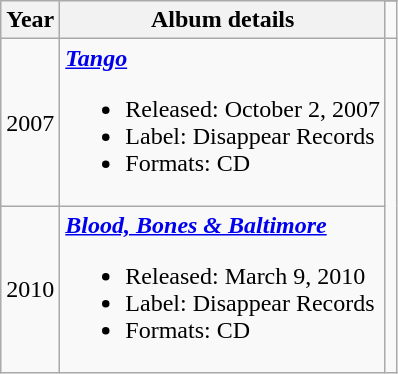<table class="wikitable">
<tr>
<th rowspan="2">Year</th>
<th rowspan="2">Album details</th>
</tr>
<tr>
<td></td>
</tr>
<tr>
<td>2007</td>
<td align="left"><strong><em><a href='#'>Tango</a></em></strong><br><ul><li>Released: October 2, 2007</li><li>Label: Disappear Records</li><li>Formats: CD</li></ul></td>
</tr>
<tr>
<td>2010</td>
<td align="left"><strong><em><a href='#'>Blood, Bones & Baltimore</a></em></strong><br><ul><li>Released: March 9, 2010</li><li>Label: Disappear Records</li><li>Formats: CD</li></ul></td>
</tr>
</table>
